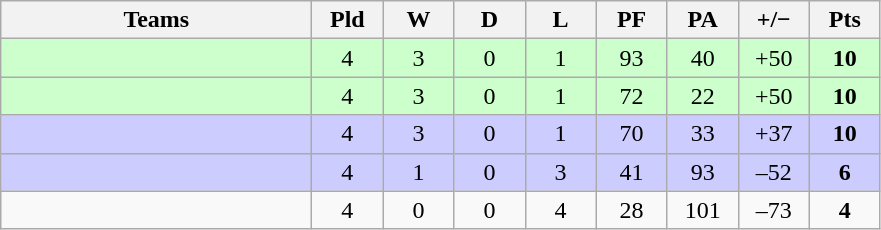<table class="wikitable" style="text-align: center;">
<tr>
<th width="200">Teams</th>
<th width="40">Pld</th>
<th width="40">W</th>
<th width="40">D</th>
<th width="40">L</th>
<th width="40">PF</th>
<th width="40">PA</th>
<th width="40">+/−</th>
<th width="40">Pts</th>
</tr>
<tr bgcolor=ccffcc>
<td align=left></td>
<td>4</td>
<td>3</td>
<td>0</td>
<td>1</td>
<td>93</td>
<td>40</td>
<td>+50</td>
<td><strong>10</strong></td>
</tr>
<tr bgcolor=ccffcc>
<td align=left></td>
<td>4</td>
<td>3</td>
<td>0</td>
<td>1</td>
<td>72</td>
<td>22</td>
<td>+50</td>
<td><strong>10</strong></td>
</tr>
<tr bgcolor=ccccff>
<td align=left></td>
<td>4</td>
<td>3</td>
<td>0</td>
<td>1</td>
<td>70</td>
<td>33</td>
<td>+37</td>
<td><strong>10</strong></td>
</tr>
<tr bgcolor=ccccff>
<td align=left></td>
<td>4</td>
<td>1</td>
<td>0</td>
<td>3</td>
<td>41</td>
<td>93</td>
<td>–52</td>
<td><strong>6</strong></td>
</tr>
<tr>
<td align=left></td>
<td>4</td>
<td>0</td>
<td>0</td>
<td>4</td>
<td>28</td>
<td>101</td>
<td>–73</td>
<td><strong>4</strong></td>
</tr>
</table>
